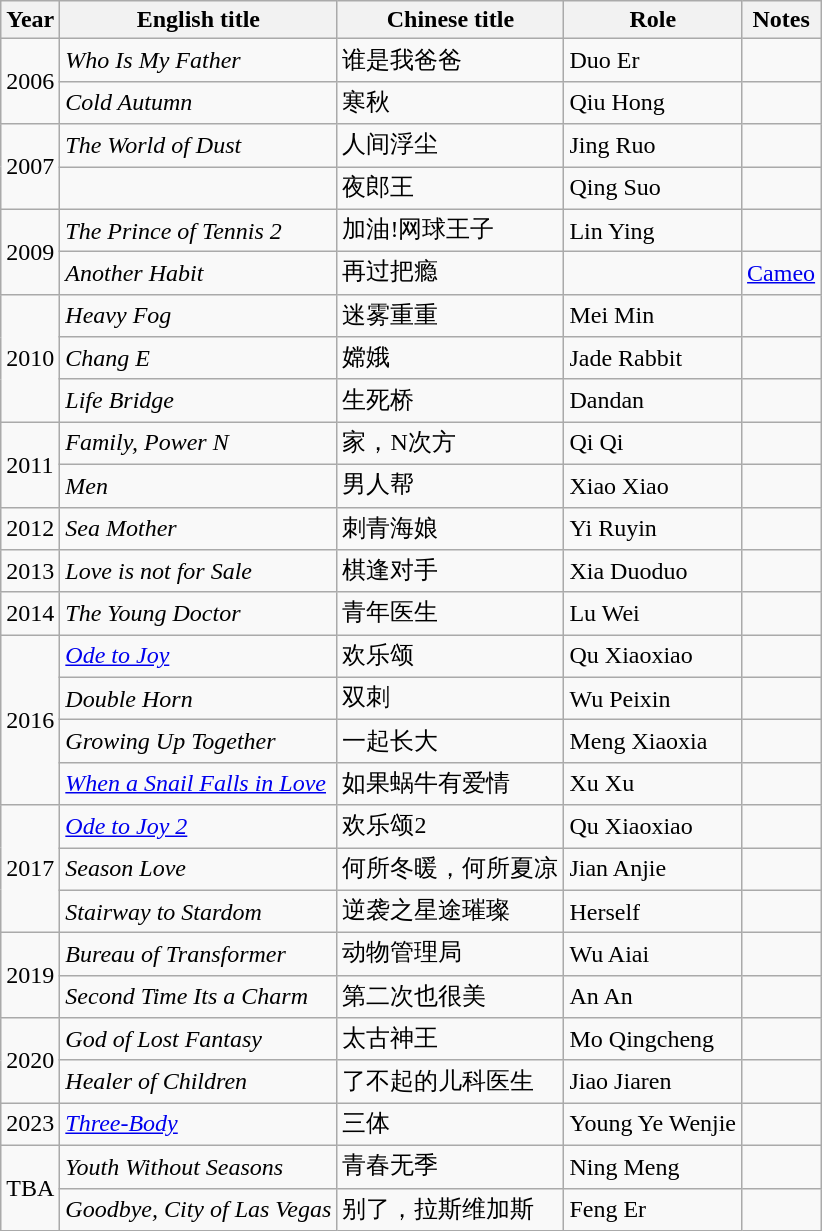<table class="wikitable sortable">
<tr>
<th>Year</th>
<th>English title</th>
<th>Chinese title</th>
<th>Role</th>
<th class="unsortable">Notes</th>
</tr>
<tr>
<td rowspan=2>2006</td>
<td><em>Who Is My Father</em></td>
<td>谁是我爸爸</td>
<td>Duo Er</td>
<td></td>
</tr>
<tr>
<td><em>Cold Autumn</em></td>
<td>寒秋</td>
<td>Qiu Hong</td>
<td></td>
</tr>
<tr>
<td rowspan=2>2007</td>
<td><em>The World of Dust</em></td>
<td>人间浮尘</td>
<td>Jing Ruo</td>
<td></td>
</tr>
<tr>
<td></td>
<td>夜郎王</td>
<td>Qing Suo</td>
<td></td>
</tr>
<tr>
<td rowspan=2>2009</td>
<td><em>The Prince of Tennis 2</em></td>
<td>加油!网球王子</td>
<td>Lin Ying</td>
<td></td>
</tr>
<tr>
<td><em>Another Habit</em></td>
<td>再过把瘾</td>
<td></td>
<td><a href='#'>Cameo</a></td>
</tr>
<tr>
<td rowspan=3>2010</td>
<td><em>Heavy Fog</em></td>
<td>迷雾重重</td>
<td>Mei Min</td>
<td></td>
</tr>
<tr>
<td><em>Chang E</em></td>
<td>嫦娥</td>
<td>Jade Rabbit</td>
<td></td>
</tr>
<tr>
<td><em>Life Bridge</em></td>
<td>生死桥</td>
<td>Dandan</td>
<td></td>
</tr>
<tr>
<td rowspan=2>2011</td>
<td><em>Family, Power N</em></td>
<td>家，N次方</td>
<td>Qi Qi</td>
<td></td>
</tr>
<tr>
<td><em>Men</em></td>
<td>男人帮</td>
<td>Xiao Xiao</td>
<td></td>
</tr>
<tr>
<td>2012</td>
<td><em>Sea Mother</em></td>
<td>刺青海娘</td>
<td>Yi Ruyin</td>
<td></td>
</tr>
<tr>
<td>2013</td>
<td><em>Love is not for Sale</em></td>
<td>棋逢对手</td>
<td>Xia Duoduo</td>
<td></td>
</tr>
<tr>
<td>2014</td>
<td><em>The Young Doctor</em></td>
<td>青年医生</td>
<td>Lu Wei</td>
<td></td>
</tr>
<tr>
<td rowspan=4>2016</td>
<td><em><a href='#'>Ode to Joy</a></em></td>
<td>欢乐颂</td>
<td>Qu Xiaoxiao</td>
<td></td>
</tr>
<tr>
<td><em>Double Horn</em></td>
<td>双刺</td>
<td>Wu Peixin</td>
<td></td>
</tr>
<tr>
<td><em>Growing Up Together</em></td>
<td>一起长大</td>
<td>Meng Xiaoxia</td>
<td></td>
</tr>
<tr>
<td><em><a href='#'>When a Snail Falls in Love</a></em></td>
<td>如果蜗牛有爱情</td>
<td>Xu Xu</td>
<td></td>
</tr>
<tr>
<td rowspan=3>2017</td>
<td><em><a href='#'>Ode to Joy 2</a></em></td>
<td>欢乐颂2</td>
<td>Qu Xiaoxiao</td>
<td></td>
</tr>
<tr>
<td><em>Season Love</em></td>
<td>何所冬暖，何所夏凉</td>
<td>Jian Anjie</td>
<td></td>
</tr>
<tr>
<td><em>Stairway to Stardom</em></td>
<td>逆袭之星途璀璨</td>
<td>Herself</td>
<td></td>
</tr>
<tr>
<td rowspan=2>2019</td>
<td><em>Bureau of Transformer</em></td>
<td>动物管理局</td>
<td>Wu Aiai</td>
<td></td>
</tr>
<tr>
<td><em>Second Time Its a Charm</em></td>
<td>第二次也很美</td>
<td>An An</td>
<td></td>
</tr>
<tr>
<td rowspan=2>2020</td>
<td><em>God of Lost Fantasy</em></td>
<td>太古神王</td>
<td>Mo Qingcheng</td>
<td></td>
</tr>
<tr>
<td><em>Healer of Children</em></td>
<td>了不起的儿科医生</td>
<td>Jiao Jiaren</td>
<td></td>
</tr>
<tr>
<td rowspan=1>2023</td>
<td><em><a href='#'>Three-Body</a></em></td>
<td>三体</td>
<td>Young Ye Wenjie</td>
<td></td>
</tr>
<tr>
<td rowspan=3>TBA</td>
<td><em>Youth Without Seasons</em></td>
<td>青春无季</td>
<td>Ning Meng</td>
<td></td>
</tr>
<tr>
<td><em>Goodbye, City of Las Vegas</em></td>
<td>别了，拉斯维加斯</td>
<td>Feng Er</td>
<td></td>
</tr>
</table>
